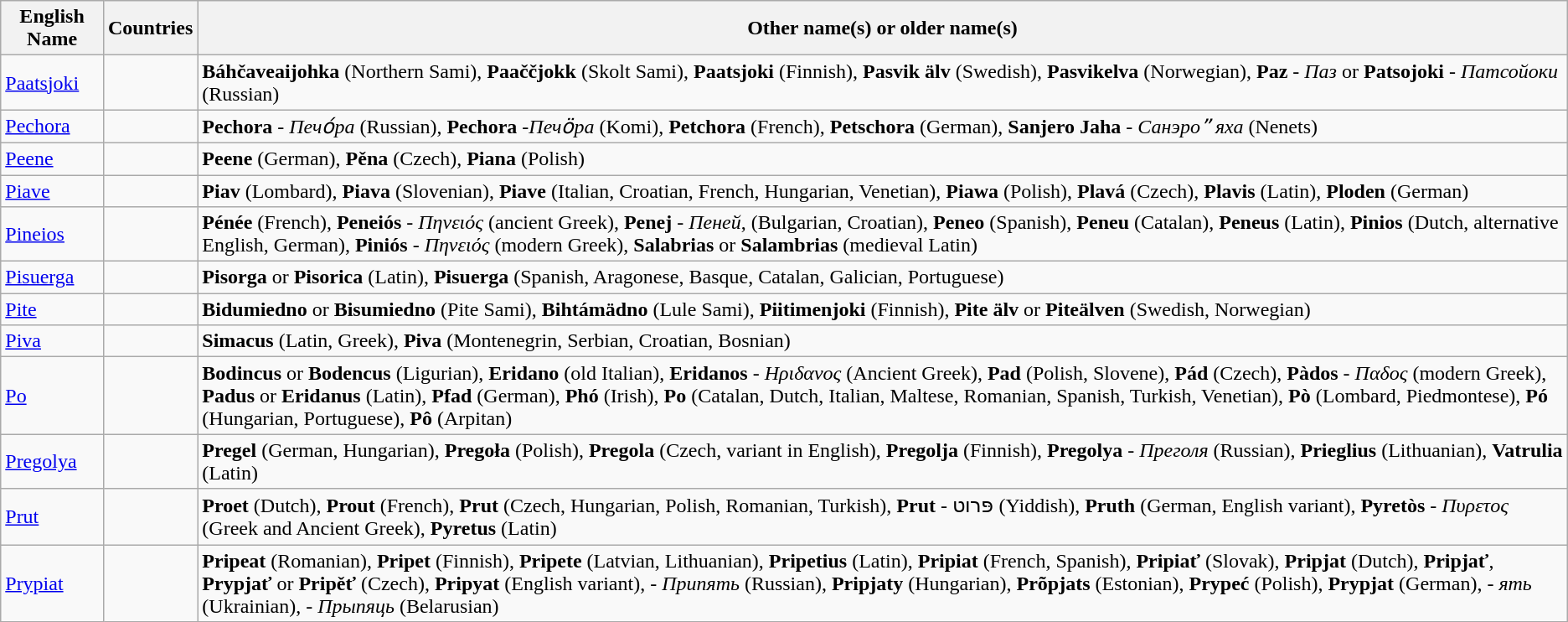<table class=wikitable>
<tr>
<th>English Name</th>
<th>Countries</th>
<th>Other name(s) or older name(s)</th>
</tr>
<tr>
<td><a href='#'>Paatsjoki</a></td>
<td>  </td>
<td><strong>Báhčaveaijohka</strong> (Northern Sami), <strong>Paaččjokk</strong> (Skolt Sami), <strong>Paatsjoki</strong> (Finnish), <strong>Pasvik älv</strong> (Swedish), <strong>Pasvikelva</strong> (Norwegian), <strong>Paz</strong> - <em>Паз</em> or <strong>Patsojoki</strong> - <em>Патсойоки</em> (Russian)</td>
</tr>
<tr>
<td><a href='#'>Pechora</a></td>
<td></td>
<td><strong>Pechora</strong> - <em>Печо́ра</em> (Russian), <strong>Pechora</strong> -<em>Печӧра</em> (Komi), <strong>Petchora</strong> (French), <strong>Petschora</strong> (German), <strong>Sanjero Jaha</strong> - <em>Санэроˮ яха</em> (Nenets)</td>
</tr>
<tr>
<td><a href='#'>Peene</a></td>
<td></td>
<td><strong>Peene</strong> (German), <strong>Pěna</strong> (Czech), <strong>Piana</strong> (Polish)</td>
</tr>
<tr>
<td><a href='#'>Piave</a></td>
<td></td>
<td><strong>Piav</strong> (Lombard), <strong>Piava</strong> (Slovenian), <strong>Piave</strong> (Italian, Croatian, French, Hungarian, Venetian), <strong>Piawa</strong> (Polish), <strong>Plavá</strong> (Czech), <strong>Plavis</strong> (Latin), <strong>Ploden</strong> (German)</td>
</tr>
<tr>
<td><a href='#'>Pineios</a></td>
<td></td>
<td><strong>Pénée</strong> (French), <strong>Peneiós</strong> - <em>Πηνειός</em> (ancient Greek), <strong>Penej</strong> - <em>Пеней</em>,  (Bulgarian, Croatian), <strong>Peneo</strong> (Spanish), <strong>Peneu</strong> (Catalan), <strong>Peneus</strong> (Latin), <strong>Pinios</strong> (Dutch, alternative English, German), <strong>Piniós</strong> - <em>Πηνειός</em> (modern Greek), <strong>Salabrias</strong> or <strong>Salambrias</strong> (medieval Latin)</td>
</tr>
<tr>
<td><a href='#'>Pisuerga</a></td>
<td></td>
<td><strong>Pisorga</strong> or <strong>Pisorica</strong> (Latin), <strong>Pisuerga</strong> (Spanish, Aragonese, Basque, Catalan, Galician, Portuguese)</td>
</tr>
<tr>
<td><a href='#'>Pite</a></td>
<td></td>
<td><strong>Bidumiedno</strong> or <strong>Bisumiedno</strong> (Pite Sami), <strong>Bihtámädno</strong> (Lule Sami), <strong>Piitimenjoki</strong> (Finnish), <strong>Pite älv</strong> or <strong>Piteälven</strong> (Swedish, Norwegian)</td>
</tr>
<tr>
<td><a href='#'>Piva</a></td>
<td></td>
<td><strong>Simacus</strong> (Latin, Greek), <strong>Piva</strong> (Montenegrin, Serbian, Croatian, Bosnian)</td>
</tr>
<tr>
<td><a href='#'>Po</a></td>
<td></td>
<td><strong>Bodincus</strong> or <strong>Bodencus</strong> (Ligurian), <strong>Eridano</strong> (old Italian), <strong>Eridanos</strong> - <em>Ηριδανος</em> (Ancient Greek), <strong>Pad</strong> (Polish, Slovene), <strong>Pád</strong> (Czech), <strong> Pàdos</strong> - <em>Παδος</em> (modern Greek), <strong>Padus</strong> or <strong>Eridanus</strong> (Latin),  <strong>Pfad</strong> (German), <strong>Phó</strong> (Irish), <strong>Po</strong> (Catalan, Dutch, Italian, Maltese, Romanian, Spanish, Turkish, Venetian), <strong>Pò</strong> (Lombard, Piedmontese), <strong>Pó</strong> (Hungarian, Portuguese), <strong>Pô</strong> (Arpitan)</td>
</tr>
<tr>
<td><a href='#'>Pregolya</a></td>
<td></td>
<td><strong>Pregel</strong> (German, Hungarian), <strong>Pregoła</strong> (Polish), <strong>Pregola</strong> (Czech, variant in English), <strong>Pregolja</strong> (Finnish), <strong>Pregolya</strong> - <em>Преголя</em> (Russian), <strong>Prieglius</strong> (Lithuanian), <strong>Vatrulia</strong> (Latin)</td>
</tr>
<tr>
<td><a href='#'>Prut</a></td>
<td>  </td>
<td><strong>Proet</strong> (Dutch), <strong>Prout</strong> (French), <strong>Prut</strong> (Czech, Hungarian, Polish, Romanian, Turkish), <strong>Prut</strong> - פּרוט (Yiddish), <strong>Pruth</strong> (German, English variant), <strong>Pyretòs</strong> - <em>Πυρετος</em> (Greek and Ancient Greek), <strong>Pyretus</strong> (Latin)</td>
</tr>
<tr>
<td><a href='#'>Prypiat</a></td>
<td> </td>
<td><strong>Pripeat</strong> (Romanian), <strong>Pripet</strong> (Finnish), <strong>Pripete</strong> (Latvian, Lithuanian), <strong>Pripetius</strong> (Latin), <strong>Pripiat</strong> (French, Spanish), <strong>Pripiať</strong> (Slovak), <strong>Pripjat</strong> (Dutch), <strong>Pripjať</strong>, <strong>Prypjať</strong> or <strong>Pripěť</strong> (Czech), <strong>Pripyat</strong> (English variant), <strong></strong> - <em>Припять</em> (Russian), <strong>Pripjaty</strong> (Hungarian), <strong>Prõpjats</strong> (Estonian), <strong>Prypeć</strong> (Polish), <strong>Prypjat</strong> (German), <strong></strong> - <em>ять</em> (Ukrainian), <strong></strong> - <em>Прыпяць</em> (Belarusian)</td>
</tr>
</table>
